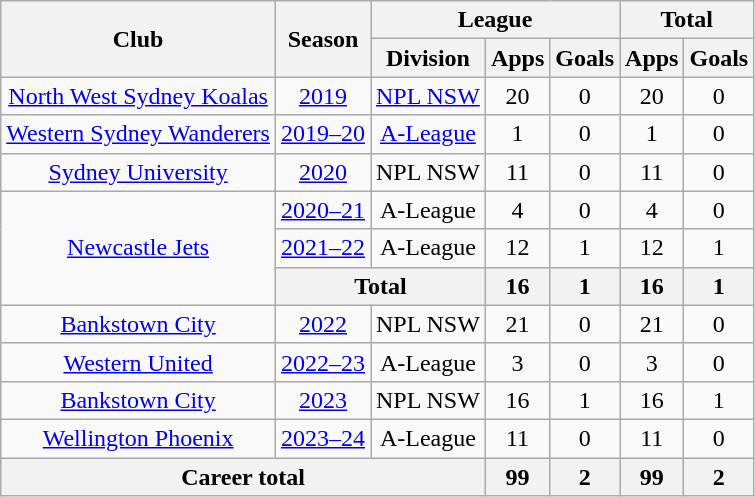<table class="wikitable" style="text-align:center">
<tr>
<th rowspan="2">Club</th>
<th rowspan="2">Season</th>
<th colspan="3">League</th>
<th colspan="2">Total</th>
</tr>
<tr>
<th>Division</th>
<th>Apps</th>
<th>Goals</th>
<th>Apps</th>
<th>Goals</th>
</tr>
<tr>
<td><a href='#'>North West Sydney Koalas</a></td>
<td><a href='#'>2019</a></td>
<td><a href='#'>NPL NSW</a></td>
<td>20</td>
<td>0</td>
<td>20</td>
<td>0</td>
</tr>
<tr>
<td rowspan="1"><a href='#'>Western Sydney Wanderers</a></td>
<td><a href='#'>2019–20</a></td>
<td><a href='#'>A-League</a></td>
<td>1</td>
<td>0</td>
<td>1</td>
<td>0</td>
</tr>
<tr>
<td><a href='#'>Sydney University</a></td>
<td><a href='#'>2020</a></td>
<td>NPL NSW</td>
<td>11</td>
<td>0</td>
<td>11</td>
<td>0</td>
</tr>
<tr>
<td rowspan="3"><a href='#'>Newcastle Jets</a></td>
<td><a href='#'>2020–21</a></td>
<td>A-League</td>
<td>4</td>
<td>0</td>
<td>4</td>
<td>0</td>
</tr>
<tr>
<td><a href='#'>2021–22</a></td>
<td>A-League</td>
<td>12</td>
<td>1</td>
<td>12</td>
<td>1</td>
</tr>
<tr>
<th colspan="2">Total</th>
<th>16</th>
<th>1</th>
<th>16</th>
<th>1</th>
</tr>
<tr>
<td><a href='#'>Bankstown City</a></td>
<td><a href='#'>2022</a></td>
<td>NPL NSW</td>
<td>21</td>
<td>0</td>
<td>21</td>
<td>0</td>
</tr>
<tr>
<td><a href='#'>Western United</a></td>
<td><a href='#'>2022–23</a></td>
<td>A-League</td>
<td>3</td>
<td>0</td>
<td>3</td>
<td>0</td>
</tr>
<tr>
<td><a href='#'>Bankstown City</a></td>
<td><a href='#'>2023</a></td>
<td>NPL NSW</td>
<td>16</td>
<td>1</td>
<td>16</td>
<td>1</td>
</tr>
<tr>
<td><a href='#'>Wellington Phoenix</a></td>
<td><a href='#'>2023–24</a></td>
<td>A-League</td>
<td>11</td>
<td>0</td>
<td>11</td>
<td>0</td>
</tr>
<tr>
<th colspan="3">Career total</th>
<th>99</th>
<th>2</th>
<th>99</th>
<th>2</th>
</tr>
</table>
